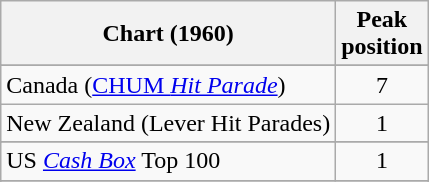<table class="wikitable sortable plainrowheaders">
<tr>
<th scope=col>Chart (1960)</th>
<th scope=col>Peak<br>position</th>
</tr>
<tr>
</tr>
<tr>
</tr>
<tr>
<td>Canada (<a href='#'>CHUM <em>Hit Parade</em></a>)</td>
<td style="text-align:center;">7</td>
</tr>
<tr>
<td>New Zealand (Lever Hit Parades)</td>
<td align="center">1</td>
</tr>
<tr>
</tr>
<tr>
</tr>
<tr>
</tr>
<tr>
</tr>
<tr>
<td>US <a href='#'><em>Cash Box</em></a> Top 100</td>
<td align="center">1</td>
</tr>
<tr>
</tr>
<tr>
</tr>
</table>
